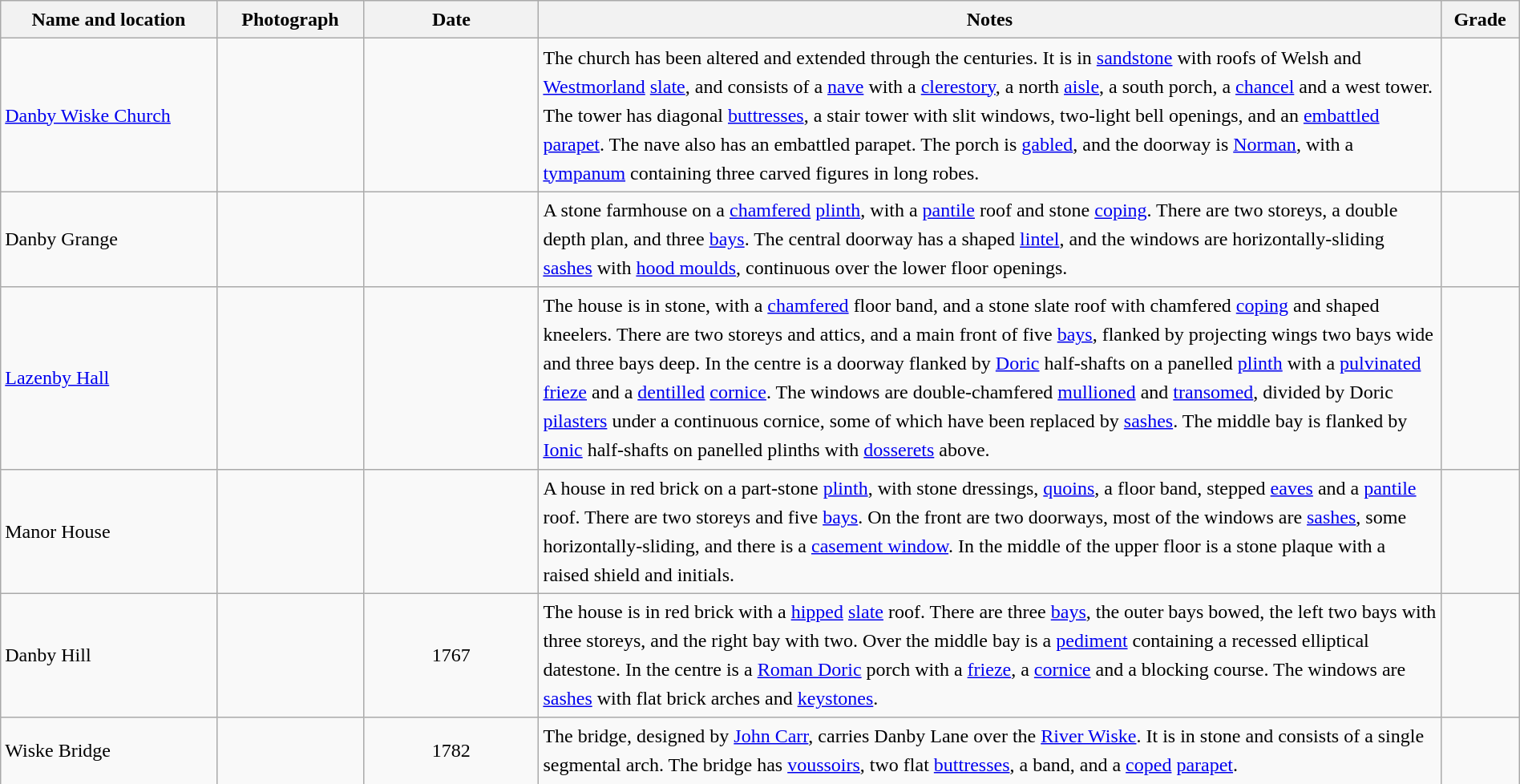<table class="wikitable sortable plainrowheaders" style="width:100%; border:0px; text-align:left; line-height:150%">
<tr>
<th scope="col"  style="width:150px">Name and location</th>
<th scope="col"  style="width:100px" class="unsortable">Photograph</th>
<th scope="col"  style="width:120px">Date</th>
<th scope="col"  style="width:650px" class="unsortable">Notes</th>
<th scope="col"  style="width:50px">Grade</th>
</tr>
<tr>
<td><a href='#'>Danby Wiske Church</a><br><small></small></td>
<td></td>
<td align="center"></td>
<td>The church has been altered and extended through the centuries.  It is in <a href='#'>sandstone</a> with roofs of Welsh and <a href='#'>Westmorland</a> <a href='#'>slate</a>, and consists of a <a href='#'>nave</a> with a <a href='#'>clerestory</a>, a north <a href='#'>aisle</a>, a south porch, a <a href='#'>chancel</a> and a west tower.  The tower has diagonal <a href='#'>buttresses</a>, a stair tower with slit windows, two-light bell openings, and an <a href='#'>embattled</a> <a href='#'>parapet</a>.  The nave also has an embattled parapet.  The porch is <a href='#'>gabled</a>, and the doorway is <a href='#'>Norman</a>, with a <a href='#'>tympanum</a> containing three carved figures in long robes.</td>
<td align="center" ></td>
</tr>
<tr>
<td>Danby Grange<br><small></small></td>
<td></td>
<td align="center"></td>
<td>A stone farmhouse on a <a href='#'>chamfered</a> <a href='#'>plinth</a>, with a <a href='#'>pantile</a> roof and stone <a href='#'>coping</a>.  There are two storeys, a double depth plan, and three <a href='#'>bays</a>.  The central doorway has a shaped <a href='#'>lintel</a>, and the windows are horizontally-sliding <a href='#'>sashes</a> with <a href='#'>hood moulds</a>, continuous over the lower floor openings.</td>
<td align="center" ></td>
</tr>
<tr>
<td><a href='#'>Lazenby Hall</a><br><small></small></td>
<td></td>
<td align="center"></td>
<td>The house is in stone, with a <a href='#'>chamfered</a> floor band, and a stone slate roof with chamfered <a href='#'>coping</a> and shaped kneelers.  There are two storeys and attics, and a main front of five <a href='#'>bays</a>, flanked by projecting wings two bays wide and three bays deep.  In the centre is a doorway flanked by <a href='#'>Doric</a> half-shafts on a panelled <a href='#'>plinth</a> with a <a href='#'>pulvinated frieze</a> and a <a href='#'>dentilled</a> <a href='#'>cornice</a>.  The windows are double-chamfered <a href='#'>mullioned</a> and <a href='#'>transomed</a>, divided by Doric <a href='#'>pilasters</a> under a continuous cornice, some of which have been replaced by <a href='#'>sashes</a>.  The middle bay is flanked by <a href='#'>Ionic</a> half-shafts on panelled plinths with <a href='#'>dosserets</a> above.</td>
<td align="center" ></td>
</tr>
<tr>
<td>Manor House<br><small></small></td>
<td></td>
<td align="center"></td>
<td>A house in red brick on a part-stone <a href='#'>plinth</a>, with stone dressings, <a href='#'>quoins</a>, a floor band, stepped <a href='#'>eaves</a> and a <a href='#'>pantile</a> roof.  There are two storeys and five <a href='#'>bays</a>.  On the front are two doorways, most of the windows are <a href='#'>sashes</a>, some horizontally-sliding, and there is a <a href='#'>casement window</a>.  In the middle of the upper floor is a stone plaque with a raised shield and initials.</td>
<td align="center" ></td>
</tr>
<tr>
<td>Danby Hill<br><small></small></td>
<td></td>
<td align="center">1767</td>
<td>The house is in red brick with a <a href='#'>hipped</a> <a href='#'>slate</a> roof.  There are three <a href='#'>bays</a>, the outer bays bowed, the left two bays with three storeys, and the right bay with two.  Over the middle bay is a <a href='#'>pediment</a> containing a recessed elliptical datestone.  In the centre is a <a href='#'>Roman Doric</a> porch with a <a href='#'>frieze</a>, a <a href='#'>cornice</a> and a blocking course.  The windows are <a href='#'>sashes</a> with flat brick arches and <a href='#'>keystones</a>.</td>
<td align="center" ></td>
</tr>
<tr>
<td>Wiske Bridge<br><small></small></td>
<td></td>
<td align="center">1782</td>
<td>The bridge, designed by <a href='#'>John Carr</a>, carries Danby Lane over the <a href='#'>River Wiske</a>.  It is in stone and consists of a single segmental arch. The bridge has <a href='#'>voussoirs</a>, two flat <a href='#'>buttresses</a>, a band, and a <a href='#'>coped</a> <a href='#'>parapet</a>.</td>
<td align="center" ></td>
</tr>
<tr>
</tr>
</table>
